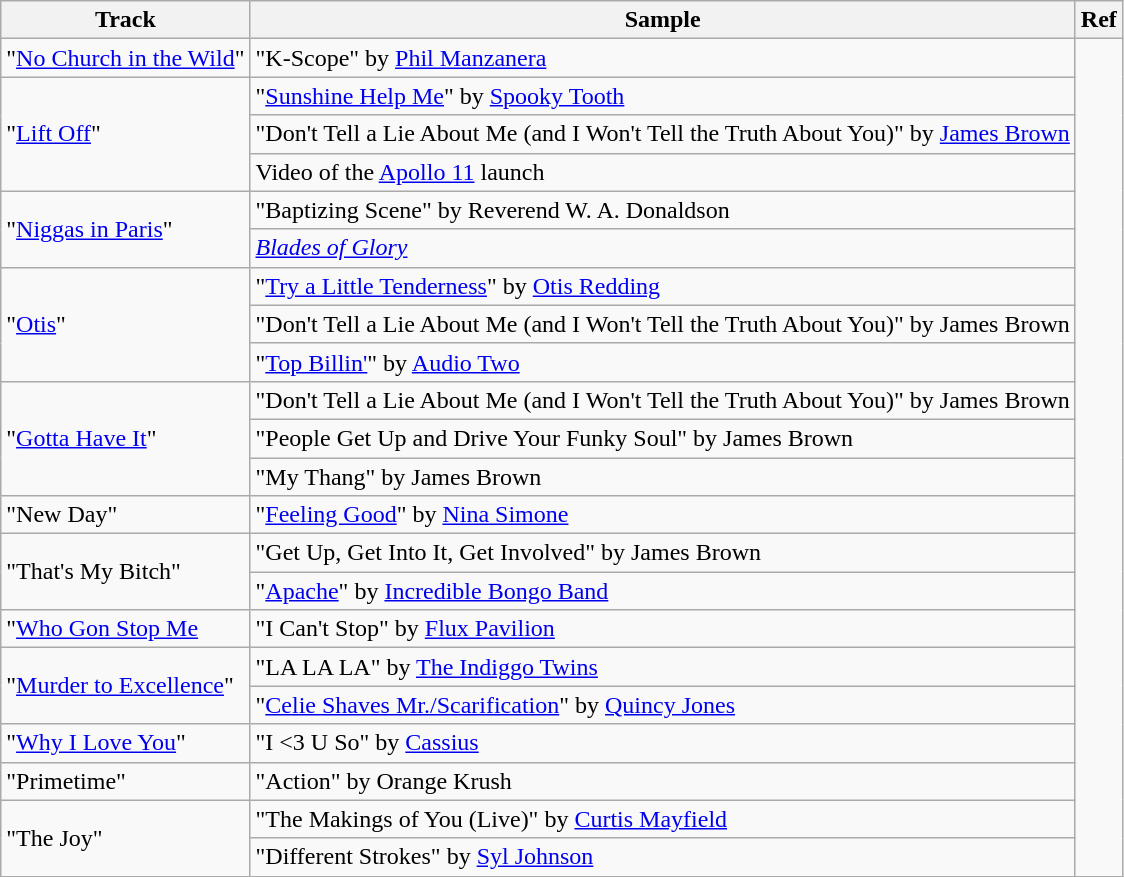<table class="wikitable">
<tr>
<th>Track</th>
<th>Sample</th>
<th>Ref</th>
</tr>
<tr>
<td>"<a href='#'>No Church in the Wild</a>"</td>
<td>"K-Scope" by <a href='#'>Phil Manzanera</a></td>
<td rowspan="22"></td>
</tr>
<tr>
<td rowspan="3">"<a href='#'>Lift Off</a>"</td>
<td>"<a href='#'>Sunshine Help Me</a>" by <a href='#'>Spooky Tooth</a></td>
</tr>
<tr>
<td>"Don't Tell a Lie About Me (and I Won't Tell the Truth About You)" by <a href='#'>James Brown</a></td>
</tr>
<tr>
<td>Video of the <a href='#'>Apollo 11</a> launch</td>
</tr>
<tr>
<td rowspan="2">"<a href='#'>Niggas in Paris</a>"</td>
<td>"Baptizing Scene" by Reverend W. A. Donaldson</td>
</tr>
<tr>
<td><em><a href='#'>Blades of Glory</a></em></td>
</tr>
<tr>
<td rowspan="3">"<a href='#'>Otis</a>"</td>
<td>"<a href='#'>Try a Little Tenderness</a>" by <a href='#'>Otis Redding</a></td>
</tr>
<tr>
<td>"Don't Tell a Lie About Me (and I Won't Tell the Truth About You)" by James Brown</td>
</tr>
<tr>
<td>"<a href='#'>Top Billin'</a>" by <a href='#'>Audio Two</a></td>
</tr>
<tr>
<td rowspan="3">"<a href='#'>Gotta Have It</a>"</td>
<td>"Don't Tell a Lie About Me (and I Won't Tell the Truth About You)" by James Brown</td>
</tr>
<tr>
<td>"People Get Up and Drive Your Funky Soul" by James Brown</td>
</tr>
<tr>
<td>"My Thang" by James Brown</td>
</tr>
<tr>
<td>"New Day"</td>
<td>"<a href='#'>Feeling Good</a>" by <a href='#'>Nina Simone</a></td>
</tr>
<tr>
<td rowspan="2">"That's My Bitch"</td>
<td>"Get Up, Get Into It, Get Involved" by James Brown</td>
</tr>
<tr>
<td>"<a href='#'>Apache</a>" by <a href='#'>Incredible Bongo Band</a></td>
</tr>
<tr>
<td>"<a href='#'>Who Gon Stop Me</a></td>
<td>"I Can't Stop" by <a href='#'>Flux Pavilion</a></td>
</tr>
<tr>
<td rowspan="2">"<a href='#'>Murder to Excellence</a>"</td>
<td>"LA LA LA" by <a href='#'>The Indiggo Twins</a></td>
</tr>
<tr>
<td>"<a href='#'>Celie Shaves Mr./Scarification</a>" by <a href='#'>Quincy Jones</a></td>
</tr>
<tr>
<td>"<a href='#'>Why I Love You</a>"</td>
<td>"I <3 U So" by <a href='#'>Cassius</a></td>
</tr>
<tr>
<td>"Primetime"</td>
<td>"Action" by Orange Krush</td>
</tr>
<tr>
<td rowspan="2">"The Joy"</td>
<td>"The Makings of You (Live)" by <a href='#'>Curtis Mayfield</a></td>
</tr>
<tr>
<td>"Different Strokes" by <a href='#'>Syl Johnson</a></td>
</tr>
</table>
